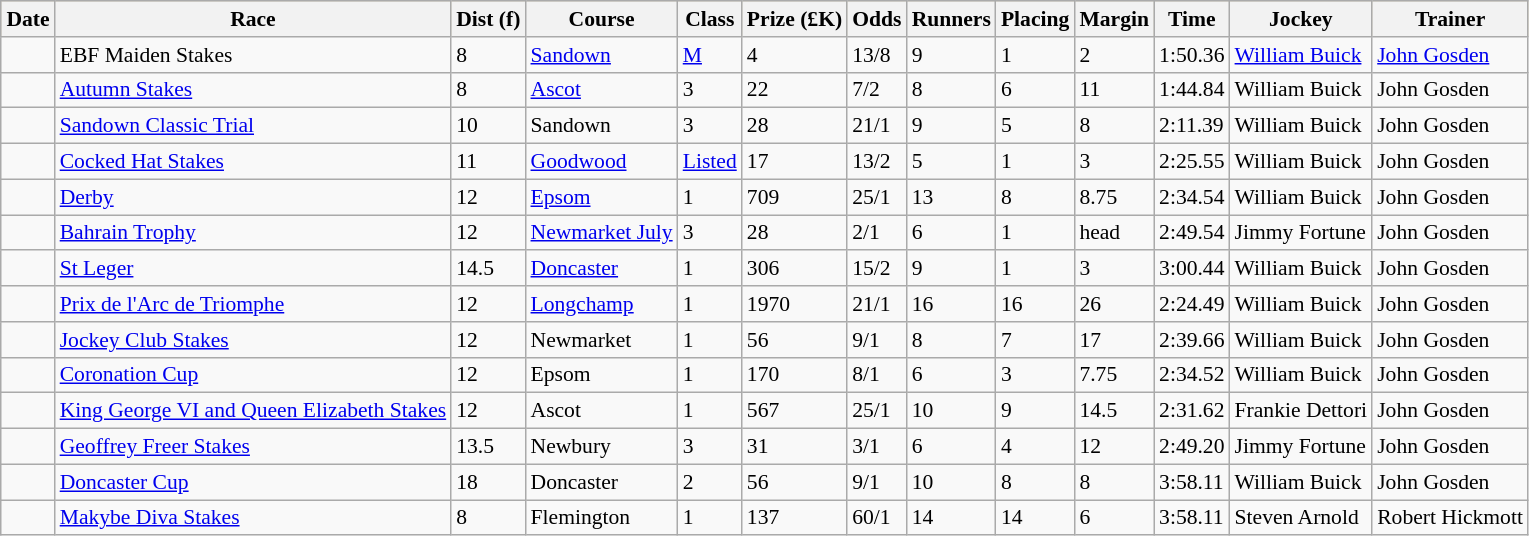<table class = "wikitable sortable" | border="1" cellpadding="1" style=" text-align:centre; margin-left:1em; float:centre ;border-collapse: collapse; font-size:90%">
<tr style="background:#dacaa4; text-align:center;">
<th><strong>Date</strong></th>
<th><strong>Race</strong></th>
<th><strong>Dist (f)</strong></th>
<th><strong>Course</strong></th>
<th><strong>Class</strong></th>
<th><strong>Prize (£K)</strong></th>
<th><strong>Odds</strong></th>
<th><strong>Runners</strong></th>
<th><strong>Placing</strong></th>
<th><strong>Margin</strong></th>
<th><strong>Time</strong></th>
<th><strong>Jockey</strong></th>
<th><strong>Trainer</strong></th>
</tr>
<tr>
<td></td>
<td>EBF Maiden Stakes</td>
<td>8</td>
<td><a href='#'>Sandown</a></td>
<td><a href='#'>M</a></td>
<td>4</td>
<td>13/8</td>
<td>9</td>
<td>1</td>
<td>2</td>
<td>1:50.36</td>
<td><a href='#'>William Buick</a></td>
<td><a href='#'>John Gosden</a></td>
</tr>
<tr>
<td></td>
<td><a href='#'>Autumn Stakes</a></td>
<td>8</td>
<td><a href='#'>Ascot</a></td>
<td>3</td>
<td>22</td>
<td>7/2</td>
<td>8</td>
<td>6</td>
<td>11</td>
<td>1:44.84</td>
<td>William Buick</td>
<td>John Gosden</td>
</tr>
<tr>
<td></td>
<td><a href='#'>Sandown Classic Trial</a></td>
<td>10</td>
<td>Sandown</td>
<td>3</td>
<td>28</td>
<td>21/1</td>
<td>9</td>
<td>5</td>
<td>8</td>
<td>2:11.39</td>
<td>William Buick</td>
<td>John Gosden</td>
</tr>
<tr>
<td></td>
<td><a href='#'>Cocked Hat Stakes</a></td>
<td>11</td>
<td><a href='#'>Goodwood</a></td>
<td><a href='#'>Listed</a></td>
<td>17</td>
<td>13/2</td>
<td>5</td>
<td>1</td>
<td>3</td>
<td>2:25.55</td>
<td>William Buick</td>
<td>John Gosden</td>
</tr>
<tr>
<td></td>
<td><a href='#'>Derby</a></td>
<td>12</td>
<td><a href='#'>Epsom</a></td>
<td>1</td>
<td>709</td>
<td>25/1</td>
<td>13</td>
<td>8</td>
<td>8.75</td>
<td>2:34.54</td>
<td>William Buick</td>
<td>John Gosden</td>
</tr>
<tr>
<td></td>
<td><a href='#'>Bahrain Trophy</a></td>
<td>12</td>
<td><a href='#'>Newmarket July</a></td>
<td>3</td>
<td>28</td>
<td>2/1</td>
<td>6</td>
<td>1</td>
<td>head</td>
<td>2:49.54</td>
<td>Jimmy Fortune</td>
<td>John Gosden</td>
</tr>
<tr>
<td></td>
<td><a href='#'>St Leger</a></td>
<td>14.5</td>
<td><a href='#'>Doncaster</a></td>
<td>1</td>
<td>306</td>
<td>15/2</td>
<td>9</td>
<td>1</td>
<td>3</td>
<td>3:00.44</td>
<td>William Buick</td>
<td>John Gosden</td>
</tr>
<tr>
<td></td>
<td><a href='#'>Prix de l'Arc de Triomphe</a></td>
<td>12</td>
<td><a href='#'>Longchamp</a></td>
<td>1</td>
<td>1970</td>
<td>21/1</td>
<td>16</td>
<td>16</td>
<td>26</td>
<td>2:24.49</td>
<td>William Buick</td>
<td>John Gosden</td>
</tr>
<tr>
<td></td>
<td><a href='#'>Jockey Club Stakes</a></td>
<td>12</td>
<td>Newmarket</td>
<td>1</td>
<td>56</td>
<td>9/1</td>
<td>8</td>
<td>7</td>
<td>17</td>
<td>2:39.66</td>
<td>William Buick</td>
<td>John Gosden</td>
</tr>
<tr>
<td></td>
<td><a href='#'>Coronation Cup</a></td>
<td>12</td>
<td>Epsom</td>
<td>1</td>
<td>170</td>
<td>8/1</td>
<td>6</td>
<td>3</td>
<td>7.75</td>
<td>2:34.52</td>
<td>William Buick</td>
<td>John Gosden</td>
</tr>
<tr>
<td></td>
<td><a href='#'>King George VI and Queen Elizabeth Stakes</a></td>
<td>12</td>
<td>Ascot</td>
<td>1</td>
<td>567</td>
<td>25/1</td>
<td>10</td>
<td>9</td>
<td>14.5</td>
<td>2:31.62</td>
<td>Frankie Dettori</td>
<td>John Gosden</td>
</tr>
<tr>
<td></td>
<td><a href='#'>Geoffrey Freer Stakes</a></td>
<td>13.5</td>
<td>Newbury</td>
<td>3</td>
<td>31</td>
<td>3/1</td>
<td>6</td>
<td>4</td>
<td>12</td>
<td>2:49.20</td>
<td>Jimmy Fortune</td>
<td>John Gosden</td>
</tr>
<tr>
<td></td>
<td><a href='#'>Doncaster Cup</a></td>
<td>18</td>
<td>Doncaster</td>
<td>2</td>
<td>56</td>
<td>9/1</td>
<td>10</td>
<td>8</td>
<td>8</td>
<td>3:58.11</td>
<td>William Buick</td>
<td>John Gosden</td>
</tr>
<tr>
<td></td>
<td><a href='#'>Makybe Diva Stakes</a></td>
<td>8</td>
<td>Flemington</td>
<td>1</td>
<td>137</td>
<td>60/1</td>
<td>14</td>
<td>14</td>
<td>6</td>
<td>3:58.11</td>
<td>Steven Arnold</td>
<td>Robert Hickmott</td>
</tr>
</table>
